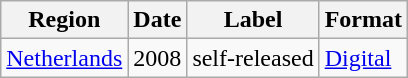<table class="wikitable">
<tr>
<th>Region</th>
<th>Date</th>
<th>Label</th>
<th>Format</th>
</tr>
<tr>
<td><a href='#'>Netherlands</a></td>
<td>2008</td>
<td>self-released</td>
<td><a href='#'>Digital</a></td>
</tr>
</table>
